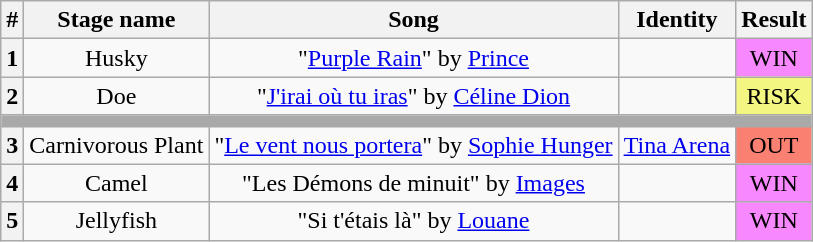<table class="wikitable plainrowheaders" style="text-align: center;">
<tr>
<th>#</th>
<th>Stage name</th>
<th>Song</th>
<th>Identity</th>
<th>Result</th>
</tr>
<tr>
<th>1</th>
<td>Husky</td>
<td>"<a href='#'>Purple Rain</a>" by <a href='#'>Prince</a></td>
<td></td>
<td bgcolor="#F888FD">WIN</td>
</tr>
<tr>
<th>2</th>
<td>Doe</td>
<td>"<a href='#'>J'irai où tu iras</a>" by <a href='#'>Céline Dion</a></td>
<td></td>
<td bgcolor="#F3F781">RISK</td>
</tr>
<tr>
<td colspan="5" style="background:darkgray"></td>
</tr>
<tr>
<th>3</th>
<td>Carnivorous Plant</td>
<td>"<a href='#'>Le vent nous portera</a>" by <a href='#'>Sophie Hunger</a></td>
<td><a href='#'>Tina Arena</a></td>
<td bgcolor="salmon">OUT</td>
</tr>
<tr>
<th>4</th>
<td>Camel</td>
<td>"Les Démons de minuit" by <a href='#'>Images</a></td>
<td></td>
<td bgcolor="#F888FD">WIN</td>
</tr>
<tr>
<th>5</th>
<td>Jellyfish</td>
<td>"Si t'étais là" by <a href='#'>Louane</a></td>
<td></td>
<td bgcolor="#F888FD">WIN</td>
</tr>
</table>
